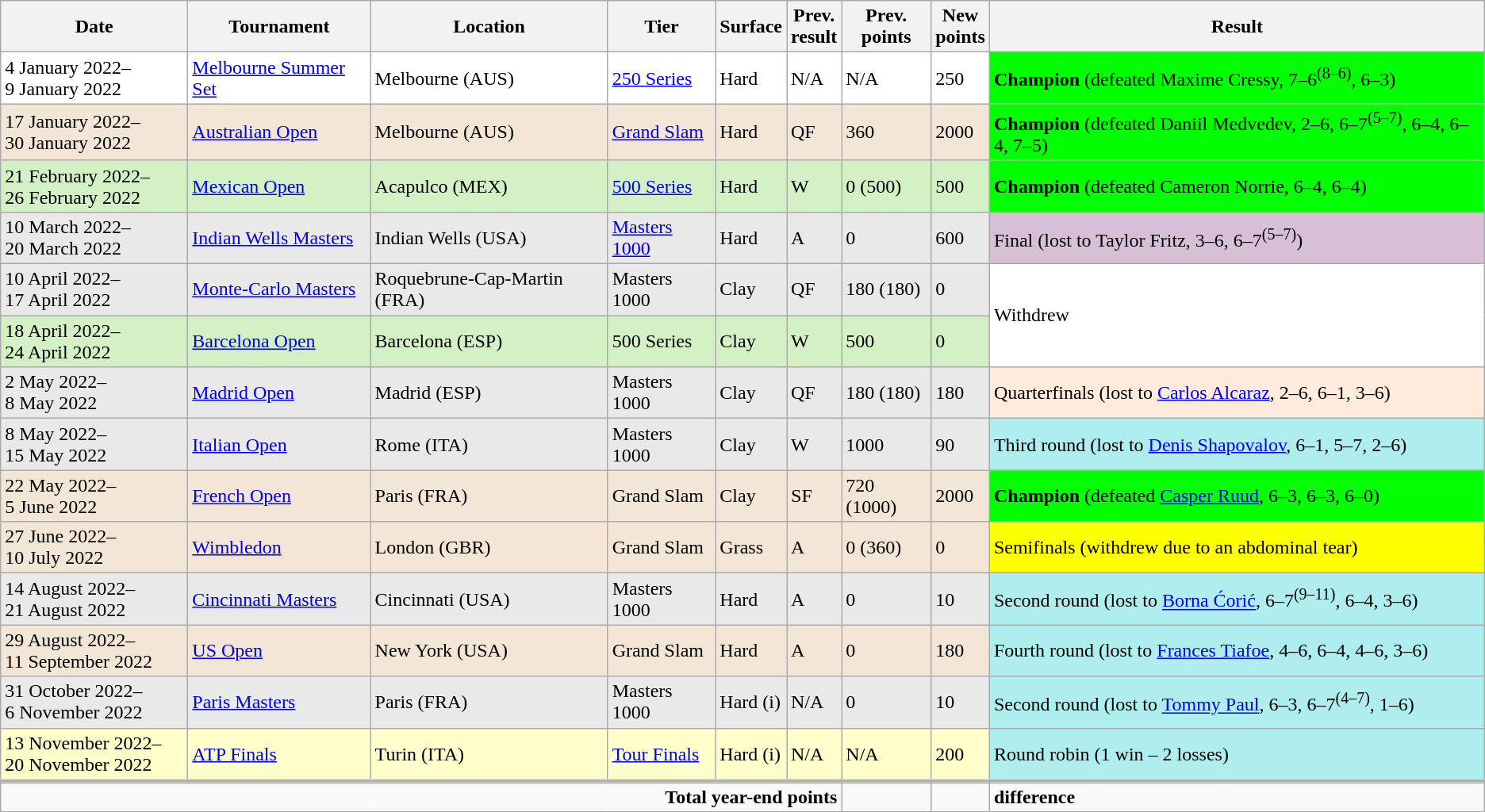<table class="wikitable" style="text-align:left">
<tr>
<th style="width:150px">Date</th>
<th>Tournament</th>
<th>Location</th>
<th>Tier</th>
<th>Surface</th>
<th>Prev.<br>result</th>
<th>Prev.<br>points</th>
<th>New<br>points</th>
<th>Result</th>
</tr>
<tr style="background:#FFFFFF;">
<td>4 January 2022–<br>9 January 2022</td>
<td><a href='#'>Melbourne Summer Set</a></td>
<td>Melbourne (AUS)</td>
<td><a href='#'>250 Series</a></td>
<td>Hard</td>
<td>N/A</td>
<td>N/A</td>
<td>250</td>
<td style="background:lime;"><strong>Champion</strong> (defeated  Maxime Cressy, 7–6<sup>(8–6)</sup>, 6–3)</td>
</tr>
<tr style="background:#F3E6D7;">
<td>17 January 2022–<br>30 January 2022</td>
<td><a href='#'>Australian Open</a></td>
<td>Melbourne (AUS)</td>
<td><a href='#'>Grand Slam</a></td>
<td>Hard</td>
<td>QF</td>
<td>360</td>
<td>2000</td>
<td style="background:lime;"><strong>Champion</strong> (defeated  Daniil Medvedev, 2–6, 6–7<sup>(5–7)</sup>, 6–4, 6–4, 7–5)</td>
</tr>
<tr style="background:#D4F1C5;">
<td>21 February 2022–<br>26 February 2022</td>
<td><a href='#'>Mexican Open</a></td>
<td>Acapulco (MEX)</td>
<td><a href='#'>500 Series</a></td>
<td>Hard</td>
<td>W</td>
<td>0 (500)</td>
<td>500</td>
<td style="background:lime;"><strong>Champion</strong> (defeated  Cameron Norrie, 6–4, 6–4)</td>
</tr>
<tr style="background:#E9E9E9;">
<td>10 March 2022–<br>20 March 2022</td>
<td><a href='#'>Indian Wells Masters</a></td>
<td>Indian Wells (USA)</td>
<td><a href='#'>Masters 1000</a></td>
<td>Hard</td>
<td>A</td>
<td>0</td>
<td>600</td>
<td style="background:thistle;">Final (lost to  Taylor Fritz, 3–6, 6–7<sup>(5–7)</sup>)</td>
</tr>
<tr style="background:#E9E9E9;">
<td>10 April 2022–<br>17 April 2022</td>
<td><a href='#'>Monte-Carlo Masters</a></td>
<td>Roquebrune-Cap-Martin (FRA)</td>
<td>Masters 1000</td>
<td>Clay</td>
<td>QF</td>
<td>180 (180) </td>
<td>0</td>
<td rowspan=2 style="background:white;">Withdrew</td>
</tr>
<tr style="background:#D4F1C5;">
<td>18 April 2022–<br>24 April 2022</td>
<td><a href='#'>Barcelona Open</a></td>
<td>Barcelona (ESP)</td>
<td>500 Series</td>
<td>Clay</td>
<td>W</td>
<td>500</td>
<td>0</td>
</tr>
<tr style="background:#E9E9E9;">
<td>2 May 2022–<br>8 May 2022</td>
<td><a href='#'>Madrid Open</a></td>
<td>Madrid (ESP)</td>
<td>Masters 1000</td>
<td>Clay</td>
<td>QF</td>
<td>180 (180)</td>
<td>180</td>
<td style="background:#ffebdc;">Quarterfinals (lost to  <a href='#'>Carlos Alcaraz</a>, 2–6, 6–1, 3–6)</td>
</tr>
<tr style="background:#E9E9E9;">
<td>8 May 2022–<br>15 May 2022</td>
<td><a href='#'>Italian Open</a></td>
<td>Rome (ITA)</td>
<td>Masters 1000</td>
<td>Clay</td>
<td>W</td>
<td>1000</td>
<td>90</td>
<td style="background:#afeeee;">Third round (lost to  <a href='#'>Denis Shapovalov</a>, 6–1, 5–7, 2–6)</td>
</tr>
<tr style="background:#F3E6D7;">
<td>22 May 2022–<br>5 June 2022</td>
<td><a href='#'>French Open</a></td>
<td>Paris (FRA)</td>
<td>Grand Slam</td>
<td>Clay</td>
<td>SF</td>
<td>720 (1000)</td>
<td>2000</td>
<td style="background:lime;"><strong>Champion</strong> (defeated  <a href='#'>Casper Ruud</a>, 6–3, 6–3, 6–0)</td>
</tr>
<tr style="background:#F3E6D7;">
<td>27 June 2022–<br>10 July 2022</td>
<td><a href='#'>Wimbledon</a></td>
<td>London (GBR)</td>
<td>Grand Slam</td>
<td>Grass</td>
<td>A</td>
<td>0 (360)</td>
<td>0</td>
<td style="background:yellow;">Semifinals (withdrew due to an abdominal tear)</td>
</tr>
<tr style="background:#E9E9E9;">
<td>14 August 2022–<br>21 August 2022</td>
<td><a href='#'>Cincinnati Masters</a></td>
<td>Cincinnati (USA)</td>
<td>Masters 1000</td>
<td>Hard</td>
<td>A</td>
<td>0</td>
<td>10</td>
<td style="background:#afeeee;">Second round (lost to  <a href='#'>Borna Ćorić</a>, 6–7<sup>(9–11)</sup>, 6–4, 3–6)</td>
</tr>
<tr style="background:#F3E6D7;">
<td>29 August 2022–<br>11 September 2022</td>
<td><a href='#'>US Open</a></td>
<td>New York (USA)</td>
<td>Grand Slam</td>
<td>Hard</td>
<td>A</td>
<td>0</td>
<td>180</td>
<td style="background:#afeeee;">Fourth round (lost to  <a href='#'>Frances Tiafoe</a>, 4–6, 6–4, 4–6, 3–6)</td>
</tr>
<tr style="background:#e9e9e9;">
<td>31 October 2022–<br>6 November 2022</td>
<td><a href='#'>Paris Masters</a></td>
<td>Paris (FRA)</td>
<td>Masters 1000</td>
<td>Hard (i)</td>
<td>N/A</td>
<td>0</td>
<td>10</td>
<td style="background:#afeeee;">Second round (lost to  <a href='#'>Tommy Paul</a>, 6–3, 6–7<sup>(4–7)</sup>, 1–6)</td>
</tr>
<tr style="background:#ffc;">
<td>13 November 2022–<br>20 November 2022</td>
<td><a href='#'>ATP Finals</a></td>
<td>Turin (ITA)</td>
<td><a href='#'>Tour Finals</a></td>
<td>Hard (i)</td>
<td>N/A</td>
<td>N/A</td>
<td>200</td>
<td style="background:#afeeee;">Round robin (1 win – 2 losses)</td>
</tr>
<tr style="border-top:4px solid silver;">
</tr>
<tr>
<td colspan=6 align=right><strong>Total year-end points</strong></td>
<td></td>
<td></td>
<td>  <strong>difference</strong></td>
</tr>
</table>
